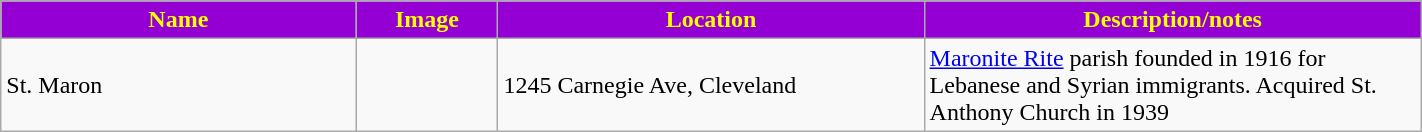<table class="wikitable sortable" style="width:75%">
<tr>
<th style="background:darkviolet; color:yellow;" width="25%"><strong>Name</strong></th>
<th style="background:darkviolet; color:yellow;" width="10%"><strong>Image</strong></th>
<th style="background:darkviolet; color:yellow;" width="30%"><strong>Location</strong></th>
<th style="background:darkviolet; color:yellow;" width="35%"><strong>Description/notes</strong></th>
</tr>
<tr>
<td>St. Maron</td>
<td></td>
<td>1245 Carnegie Ave, Cleveland</td>
<td><a href='#'>Maronite Rite</a> parish founded in 1916 for Lebanese and Syrian immigrants. Acquired St. Anthony Church in 1939</td>
</tr>
</table>
